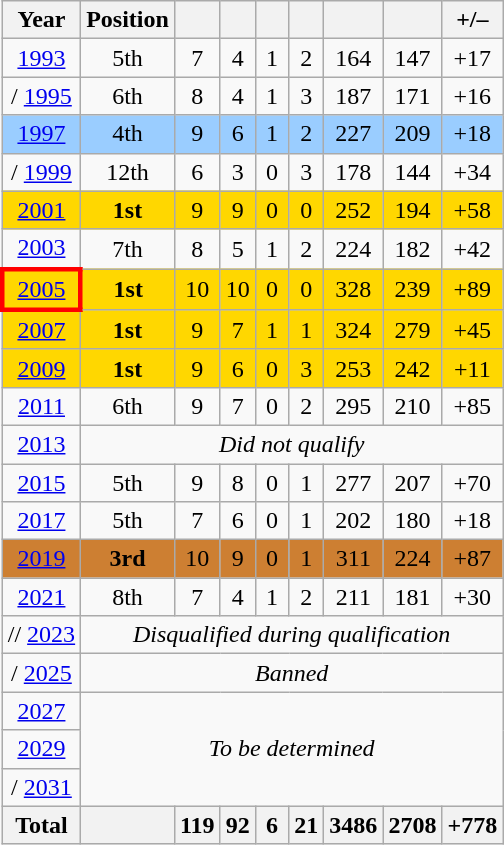<table class="wikitable" style="text-align: center;">
<tr>
<th>Year</th>
<th>Position</th>
<th width="15"></th>
<th width="15"></th>
<th width="15"></th>
<th width="15"></th>
<th></th>
<th></th>
<th>+/–</th>
</tr>
<tr>
<td> <a href='#'>1993</a></td>
<td>5th</td>
<td>7</td>
<td>4</td>
<td>1</td>
<td>2</td>
<td>164</td>
<td>147</td>
<td>+17</td>
</tr>
<tr>
<td>/ <a href='#'>1995</a></td>
<td>6th</td>
<td>8</td>
<td>4</td>
<td>1</td>
<td>3</td>
<td>187</td>
<td>171</td>
<td>+16</td>
</tr>
<tr style="background:#9acdff;">
<td> <a href='#'>1997</a></td>
<td>4th</td>
<td>9</td>
<td>6</td>
<td>1</td>
<td>2</td>
<td>227</td>
<td>209</td>
<td>+18</td>
</tr>
<tr>
<td>/ <a href='#'>1999</a></td>
<td>12th</td>
<td>6</td>
<td>3</td>
<td>0</td>
<td>3</td>
<td>178</td>
<td>144</td>
<td>+34</td>
</tr>
<tr style="background:gold;">
<td> <a href='#'>2001</a></td>
<td><strong>1st</strong> </td>
<td>9</td>
<td>9</td>
<td>0</td>
<td>0</td>
<td>252</td>
<td>194</td>
<td>+58</td>
</tr>
<tr>
<td> <a href='#'>2003</a></td>
<td>7th</td>
<td>8</td>
<td>5</td>
<td>1</td>
<td>2</td>
<td>224</td>
<td>182</td>
<td>+42</td>
</tr>
<tr style="background:gold;">
<td style="border: 3px solid red"> <a href='#'>2005</a></td>
<td><strong>1st</strong> </td>
<td>10</td>
<td>10</td>
<td>0</td>
<td>0</td>
<td>328</td>
<td>239</td>
<td>+89</td>
</tr>
<tr style="background:gold;">
<td> <a href='#'>2007</a></td>
<td><strong>1st</strong> </td>
<td>9</td>
<td>7</td>
<td>1</td>
<td>1</td>
<td>324</td>
<td>279</td>
<td>+45</td>
</tr>
<tr style="background:gold;">
<td> <a href='#'>2009</a></td>
<td><strong>1st</strong> </td>
<td>9</td>
<td>6</td>
<td>0</td>
<td>3</td>
<td>253</td>
<td>242</td>
<td>+11</td>
</tr>
<tr>
<td> <a href='#'>2011</a></td>
<td>6th</td>
<td>9</td>
<td>7</td>
<td>0</td>
<td>2</td>
<td>295</td>
<td>210</td>
<td>+85</td>
</tr>
<tr>
<td> <a href='#'>2013</a></td>
<td colspan=8><em>Did not qualify</em></td>
</tr>
<tr>
<td> <a href='#'>2015</a></td>
<td>5th</td>
<td>9</td>
<td>8</td>
<td>0</td>
<td>1</td>
<td>277</td>
<td>207</td>
<td>+70</td>
</tr>
<tr>
<td> <a href='#'>2017</a></td>
<td>5th</td>
<td>7</td>
<td>6</td>
<td>0</td>
<td>1</td>
<td>202</td>
<td>180</td>
<td>+18</td>
</tr>
<tr bgcolor=CD7F32>
<td> <a href='#'>2019</a></td>
<td><strong>3rd</strong> </td>
<td>10</td>
<td>9</td>
<td>0</td>
<td>1</td>
<td>311</td>
<td>224</td>
<td>+87</td>
</tr>
<tr>
<td> <a href='#'>2021</a></td>
<td>8th</td>
<td>7</td>
<td>4</td>
<td>1</td>
<td>2</td>
<td>211</td>
<td>181</td>
<td>+30</td>
</tr>
<tr>
<td>// <a href='#'>2023</a></td>
<td align=center colspan=8><em>Disqualified during qualification</em></td>
</tr>
<tr>
<td>/ <a href='#'>2025</a></td>
<td align=center colspan=8><em>Banned</em></td>
</tr>
<tr>
<td> <a href='#'>2027</a></td>
<td align=center colspan=8 rowspan=3><em>To be determined</em></td>
</tr>
<tr>
<td> <a href='#'>2029</a></td>
</tr>
<tr>
<td>/ <a href='#'>2031</a></td>
</tr>
<tr>
<th>Total</th>
<th></th>
<th>119</th>
<th>92</th>
<th>6</th>
<th>21</th>
<th>3486</th>
<th>2708</th>
<th>+778</th>
</tr>
</table>
